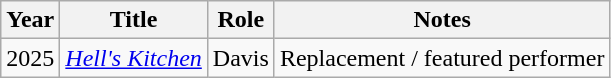<table class="wikitable plainrowheaders sortable" style="margin-right: 0;">
<tr>
<th>Year</th>
<th>Title</th>
<th>Role</th>
<th>Notes</th>
</tr>
<tr>
<td>2025</td>
<td><em><a href='#'>Hell's Kitchen</a></em></td>
<td>Davis</td>
<td>Replacement / featured performer</td>
</tr>
</table>
